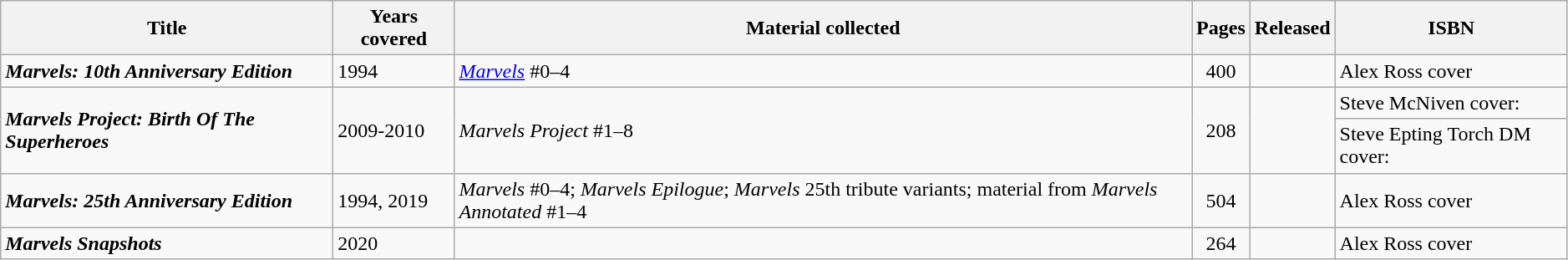<table class="wikitable sortable" width=99%>
<tr>
<th>Title</th>
<th>Years covered</th>
<th class="unsortable">Material collected</th>
<th>Pages</th>
<th>Released</th>
<th class="unsortable">ISBN</th>
</tr>
<tr>
<td><strong><em>Marvels: 10th Anniversary Edition</em></strong></td>
<td>1994</td>
<td><em><a href='#'>Marvels</a></em> #0–4</td>
<td style="text-align: center;">400</td>
<td></td>
<td>Alex Ross cover </td>
</tr>
<tr>
<td rowspan="2"><strong><em>Marvels Project: Birth Of The Superheroes</em></strong></td>
<td rowspan="2">2009-2010</td>
<td rowspan="2"><em>Marvels Project</em> #1–8</td>
<td rowspan="2" style="text-align: center;">208</td>
<td rowspan="2"></td>
<td>Steve McNiven cover: </td>
</tr>
<tr>
<td>Steve Epting Torch DM cover: </td>
</tr>
<tr>
<td><strong><em>Marvels: 25th Anniversary Edition</em></strong></td>
<td>1994, 2019</td>
<td><em>Marvels</em> #0–4; <em>Marvels Epilogue</em>; <em>Marvels</em> 25th tribute variants; material from <em>Marvels Annotated</em> #1–4</td>
<td style="text-align: center;">504</td>
<td></td>
<td>Alex Ross cover </td>
</tr>
<tr>
<td><strong><em>Marvels Snapshots</em></strong></td>
<td>2020</td>
<td></td>
<td style="text-align: center;">264</td>
<td></td>
<td>Alex Ross cover </td>
</tr>
</table>
